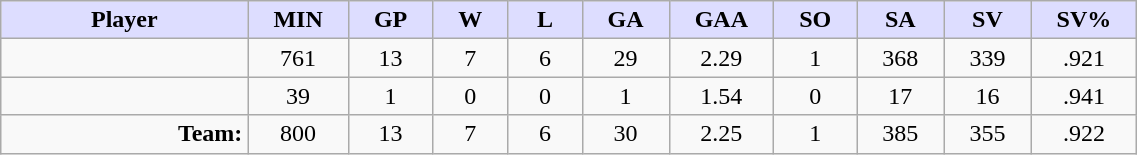<table style="width:60%;" class="wikitable sortable">
<tr>
<th style="background:#ddf; width:10%;">Player</th>
<th style="width:3%; background:#ddf;" title="Minutes played">MIN</th>
<th style="width:3%; background:#ddf;" title="Games played in">GP</th>
<th style="width:3%; background:#ddf;" title="Games played in">W</th>
<th style="width:3%; background:#ddf;" title="Games played in">L</th>
<th style="width:3%; background:#ddf;" title="Goals against">GA</th>
<th style="width:3%; background:#ddf;" title="Goals against average">GAA</th>
<th style="width:3%; background:#ddf;" title="Shut-outs">SO</th>
<th style="width:3%; background:#ddf;" title="Shots against">SA</th>
<th style="width:3%; background:#ddf;" title="Shots saved">SV</th>
<th style="width:3%; background:#ddf;" title="Save percentage">SV%</th>
</tr>
<tr style="text-align:center;">
<td style="text-align:right;"></td>
<td>761</td>
<td>13</td>
<td>7</td>
<td>6</td>
<td>29</td>
<td>2.29</td>
<td>1</td>
<td>368</td>
<td>339</td>
<td>.921</td>
</tr>
<tr style="text-align:center;">
<td style="text-align:right;"></td>
<td>39</td>
<td>1</td>
<td>0</td>
<td>0</td>
<td>1</td>
<td>1.54</td>
<td>0</td>
<td>17</td>
<td>16</td>
<td>.941</td>
</tr>
<tr style="text-align:center;">
<td style="text-align:right;"><strong>Team:</strong></td>
<td>800</td>
<td>13</td>
<td>7</td>
<td>6</td>
<td>30</td>
<td>2.25</td>
<td>1</td>
<td>385</td>
<td>355</td>
<td>.922</td>
</tr>
</table>
